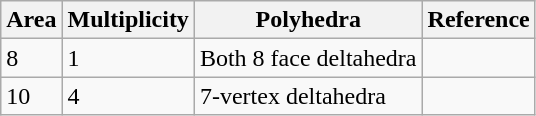<table class="wikitable">
<tr>
<th>Area</th>
<th>Multiplicity</th>
<th>Polyhedra</th>
<th>Reference</th>
</tr>
<tr>
<td>8</td>
<td>1</td>
<td>Both 8 face deltahedra</td>
<td></td>
</tr>
<tr>
<td>10</td>
<td>4</td>
<td>7-vertex deltahedra</td>
<td></td>
</tr>
</table>
